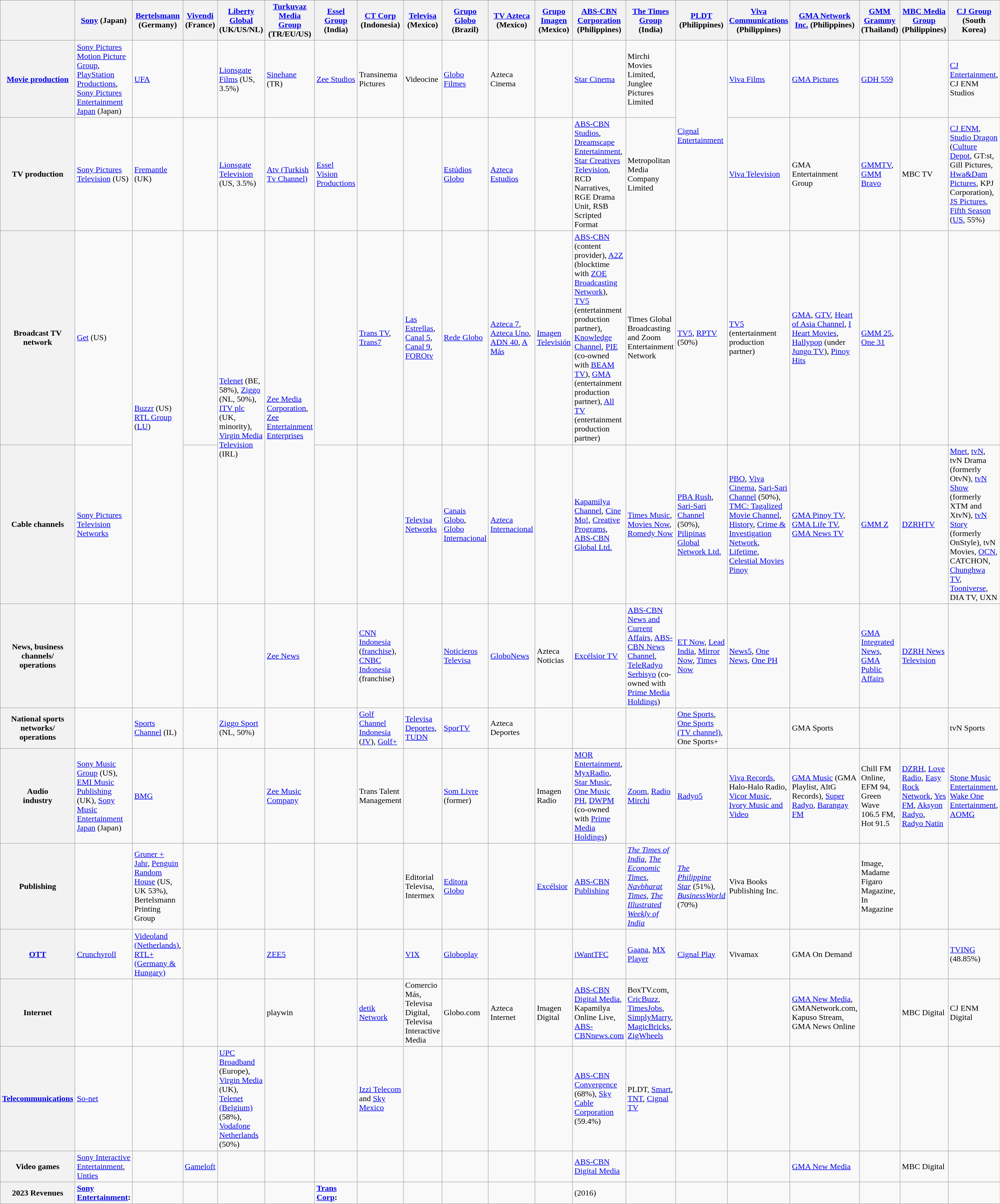<table class="wikitable sortable">
<tr style="background:#EFEFEF">
<th></th>
<th><a href='#'>Sony</a> (Japan)</th>
<th><a href='#'>Bertelsmann</a> (Germany)</th>
<th><a href='#'>Vivendi</a> (France)</th>
<th><a href='#'>Liberty Global</a> (UK/US/NL)</th>
<th><a href='#'>Turkuvaz Media Group</a> (TR/EU/US)</th>
<th><a href='#'>Essel Group</a> (India)</th>
<th><a href='#'>CT Corp</a> (Indonesia)</th>
<th><a href='#'>Televisa</a> (Mexico)</th>
<th><a href='#'>Grupo Globo</a> (Brazil)</th>
<th><a href='#'>TV Azteca</a> (Mexico)</th>
<th><a href='#'>Grupo Imagen</a> (Mexico)</th>
<th><a href='#'>ABS-CBN Corporation</a> (Philippines)</th>
<th><a href='#'>The Times Group</a> (India)</th>
<th><a href='#'>PLDT</a> (Philippines)</th>
<th><a href='#'>Viva Communications</a> (Philippines)</th>
<th><a href='#'>GMA Network Inc.</a> (Philippines)</th>
<th><a href='#'>GMM Grammy</a> (Thailand)</th>
<th><a href='#'>MBC Media Group</a> (Philippines)</th>
<th><a href='#'>CJ Group</a> (South Korea)</th>
</tr>
<tr>
<th><a href='#'>Movie production</a></th>
<td><a href='#'>Sony Pictures Motion Picture Group</a>, <a href='#'>PlayStation Productions</a>, <a href='#'>Sony Pictures Entertainment Japan</a> (Japan)</td>
<td><a href='#'>UFA</a></td>
<td></td>
<td><a href='#'>Lionsgate Films</a> (US, 3.5%)</td>
<td><a href='#'>Sinehane</a> (TR)</td>
<td><a href='#'>Zee Studios</a></td>
<td>Transinema Pictures</td>
<td>Videocine</td>
<td><a href='#'>Globo Filmes</a></td>
<td>Azteca Cinema</td>
<td></td>
<td><a href='#'>Star Cinema</a></td>
<td>Mirchi Movies Limited, Junglee Pictures Limited</td>
<td rowspan="2"><a href='#'>Cignal Entertainment</a></td>
<td><a href='#'>Viva Films</a></td>
<td><a href='#'>GMA Pictures</a></td>
<td><a href='#'>GDH 559</a></td>
<td></td>
<td><a href='#'>CJ Entertainment</a>, CJ ENM Studios</td>
</tr>
<tr>
<th>TV production</th>
<td><a href='#'>Sony Pictures Television</a> (US)</td>
<td><a href='#'>Fremantle</a> (UK)</td>
<td></td>
<td><a href='#'>Lionsgate Television</a> (US, 3.5%)</td>
<td><a href='#'>Atv (Turkish Tv Channel)</a></td>
<td><a href='#'>Essel Vision Productions</a></td>
<td></td>
<td></td>
<td><a href='#'>Estúdios Globo</a></td>
<td><a href='#'>Azteca Estudios</a></td>
<td></td>
<td><a href='#'>ABS-CBN Studios</a>, <a href='#'>Dreamscape Entertainment</a>, <a href='#'>Star Creatives Television</a>, RCD Narratives, RGE Drama Unit, RSB Scripted Format</td>
<td>Metropolitan Media Company Limited</td>
<td><a href='#'>Viva Television</a></td>
<td>GMA Entertainment Group</td>
<td><a href='#'>GMMTV</a>, <a href='#'>GMM Bravo</a></td>
<td>MBC TV</td>
<td><a href='#'>CJ ENM</a>, <a href='#'>Studio Dragon</a> (<a href='#'>Culture Depot</a>, GT:st, Gill Pictures, <a href='#'>Hwa&Dam Pictures</a>, KPJ Corporation), <a href='#'>JS Pictures</a>, <a href='#'>Fifth Season</a> (<a href='#'>US</a>, 55%)</td>
</tr>
<tr>
<th>Broadcast TV network</th>
<td><a href='#'>Get</a> (US)</td>
<td rowspan=2><a href='#'>Buzzr</a> (US)<br><a href='#'>RTL Group</a> (<a href='#'>LU</a>)</td>
<td></td>
<td rowspan=2><a href='#'>Telenet</a> (BE, 58%), <a href='#'>Ziggo</a> (NL, 50%), <a href='#'>ITV plc</a> (UK, minority), <a href='#'>Virgin Media Television</a> (IRL)</td>
<td rowspan=2><a href='#'>Zee Media Corporation</a>, <a href='#'>Zee Entertainment Enterprises</a></td>
<td></td>
<td><a href='#'>Trans TV</a>, <a href='#'>Trans7</a></td>
<td><a href='#'>Las Estrellas</a>, <a href='#'>Canal 5</a>, <a href='#'>Canal 9</a>, <a href='#'>FOROtv</a></td>
<td><a href='#'>Rede Globo</a></td>
<td><a href='#'>Azteca 7</a>, <a href='#'>Azteca Uno</a>, <a href='#'>ADN 40</a>, <a href='#'>A Más</a></td>
<td><a href='#'>Imagen Televisión</a></td>
<td><a href='#'>ABS-CBN</a> (content provider), <a href='#'>A2Z</a> (blocktime with <a href='#'>ZOE Broadcasting Network</a>), <a href='#'>TV5</a> (entertainment production partner), <a href='#'>Knowledge Channel</a>, <a href='#'>PIE</a> (co-owned with <a href='#'>BEAM TV</a>), <a href='#'>GMA</a> (entertainment production partner), <a href='#'>All TV</a> (entertainment production partner)</td>
<td>Times Global Broadcasting and Zoom Entertainment Network</td>
<td><a href='#'>TV5</a>, <a href='#'>RPTV</a> (50%)</td>
<td><a href='#'>TV5</a> (entertainment production partner)</td>
<td><a href='#'>GMA</a>, <a href='#'>GTV</a>, <a href='#'>Heart of Asia Channel</a>, <a href='#'>I Heart Movies</a>, <a href='#'>Hallypop</a> (under <a href='#'>Jungo TV</a>), <a href='#'>Pinoy Hits</a></td>
<td><a href='#'>GMM 25</a>, <a href='#'>One 31</a></td>
<td></td>
<td></td>
</tr>
<tr>
<th>Cable channels</th>
<td><a href='#'>Sony Pictures Television Networks</a></td>
<td></td>
<td></td>
<td></td>
<td><a href='#'>Televisa Networks</a></td>
<td><a href='#'>Canais Globo</a>, <a href='#'>Globo Internacional</a></td>
<td><a href='#'>Azteca Internacional</a></td>
<td></td>
<td><a href='#'>Kapamilya Channel</a>, <a href='#'>Cine Mo!</a>, <a href='#'>Creative Programs</a>, <a href='#'>ABS-CBN Global Ltd.</a></td>
<td><a href='#'>Times Music</a>, <a href='#'>Movies Now</a>, <a href='#'>Romedy Now</a></td>
<td><a href='#'>PBA Rush</a>, <a href='#'>Sari-Sari Channel</a> (50%), <a href='#'>Pilipinas Global Network Ltd.</a></td>
<td><a href='#'>PBO</a>, <a href='#'>Viva Cinema</a>, <a href='#'>Sari-Sari Channel</a> (50%), <a href='#'>TMC: Tagalized Movie Channel</a>, <a href='#'>History</a>, <a href='#'>Crime & Investigation Network</a>, <a href='#'>Lifetime</a>, <a href='#'>Celestial Movies Pinoy</a></td>
<td><a href='#'>GMA Pinoy TV</a>, <a href='#'>GMA Life TV</a>, <a href='#'>GMA News TV</a></td>
<td><a href='#'>GMM Z</a></td>
<td><a href='#'>DZRHTV</a></td>
<td><a href='#'>Mnet</a>, <a href='#'>tvN</a>, tvN Drama (formerly OtvN), <a href='#'>tvN Show</a> (formerly XTM and XtvN), <a href='#'>tvN Story</a> (formerly OnStyle), tvN Movies, <a href='#'>OCN</a>, CATCHON, <a href='#'>Chunghwa TV</a>, <a href='#'>Tooniverse</a>, DIA TV, UXN</td>
</tr>
<tr>
<th>News, business channels/<br>operations</th>
<td></td>
<td></td>
<td></td>
<td></td>
<td><a href='#'>Zee News</a></td>
<td></td>
<td><a href='#'>CNN Indonesia</a> (<a href='#'>franchise</a>), <a href='#'>CNBC Indonesia</a> (franchise)</td>
<td></td>
<td><a href='#'>Noticieros Televisa</a></td>
<td><a href='#'>GloboNews</a></td>
<td>Azteca Noticias</td>
<td><a href='#'>Excélsior TV</a></td>
<td><a href='#'>ABS-CBN News and Current Affairs</a>, <a href='#'>ABS-CBN News Channel</a>, <a href='#'>TeleRadyo Serbisyo</a> (co-owned with <a href='#'>Prime Media Holdings</a>)</td>
<td><a href='#'>ET Now</a>, <a href='#'>Lead India</a>, <a href='#'>Mirror Now</a>, <a href='#'>Times Now</a></td>
<td><a href='#'>News5</a>, <a href='#'>One News</a>, <a href='#'>One PH</a></td>
<td></td>
<td><a href='#'>GMA Integrated News</a>, <a href='#'>GMA Public Affairs</a></td>
<td><a href='#'>DZRH News Television</a></td>
<td></td>
</tr>
<tr>
<th>National sports networks/<br>operations</th>
<td></td>
<td><a href='#'>Sports Channel</a> (IL)</td>
<td></td>
<td><a href='#'>Ziggo Sport</a> (NL, 50%)</td>
<td></td>
<td></td>
<td><a href='#'>Golf Channel Indonesia</a> (<a href='#'>JV</a>), <a href='#'>Golf+</a></td>
<td><a href='#'>Televisa Deportes</a>, <a href='#'>TUDN</a></td>
<td><a href='#'>SporTV</a></td>
<td>Azteca Deportes</td>
<td></td>
<td></td>
<td></td>
<td><a href='#'>One Sports</a>, <a href='#'>One Sports (TV channel)</a>, One Sports+</td>
<td></td>
<td>GMA Sports</td>
<td></td>
<td></td>
<td>tvN Sports</td>
</tr>
<tr>
<th>Audio <br>industry</th>
<td><a href='#'>Sony Music Group</a> (US), <a href='#'>EMI Music Publishing</a> (UK), <a href='#'>Sony Music Entertainment Japan</a> (Japan)</td>
<td><a href='#'>BMG</a></td>
<td></td>
<td></td>
<td><a href='#'>Zee Music Company</a></td>
<td></td>
<td>Trans Talent Management</td>
<td></td>
<td><a href='#'>Som Livre</a> (former)</td>
<td></td>
<td>Imagen Radio</td>
<td><a href='#'>MOR Entertainment</a>, <a href='#'>MyxRadio</a>, <a href='#'>Star Music</a>, <a href='#'>One Music PH</a>, <a href='#'>DWPM</a> (co-owned with <a href='#'>Prime Media Holdings</a>)</td>
<td><a href='#'>Zoom</a>, <a href='#'>Radio Mirchi</a></td>
<td><a href='#'>Radyo5</a></td>
<td><a href='#'>Viva Records</a>, Halo-Halo Radio, <a href='#'>Vicor Music</a>, <a href='#'>Ivory Music and Video</a></td>
<td><a href='#'>GMA Music</a> (GMA Playlist, AltG Records), <a href='#'>Super Radyo</a>, <a href='#'>Barangay FM</a></td>
<td>Chill FM Online, EFM 94, Green Wave 106.5 FM, Hot 91.5</td>
<td><a href='#'>DZRH</a>, <a href='#'>Love Radio</a>, <a href='#'>Easy Rock Network</a>, <a href='#'>Yes FM</a>, <a href='#'>Aksyon Radyo</a>, <a href='#'>Radyo Natin</a></td>
<td><a href='#'>Stone Music Entertainment</a>, <a href='#'>Wake One Entertainment</a>, <a href='#'>AOMG</a></td>
</tr>
<tr>
<th>Publishing</th>
<td></td>
<td><a href='#'>Gruner + Jahr</a>, <a href='#'>Penguin Random House</a> (US, UK 53%), Bertelsmann Printing Group</td>
<td></td>
<td></td>
<td></td>
<td></td>
<td></td>
<td>Editorial Televisa, Intermex</td>
<td><a href='#'>Editora Globo</a></td>
<td></td>
<td><a href='#'>Excélsior</a></td>
<td><a href='#'>ABS-CBN Publishing</a></td>
<td><em><a href='#'>The Times of India</a>, <a href='#'>The Economic Times</a>, <a href='#'>Navbharat Times</a>, <a href='#'>The Illustrated Weekly of India</a></em></td>
<td><em> <a href='#'>The Philippine Star</a></em> (51%), <em><a href='#'>BusinessWorld</a></em> (70%)</td>
<td>Viva Books Publishing Inc.</td>
<td></td>
<td>Image, Madame Figaro Magazine, In Magazine</td>
<td></td>
<td></td>
</tr>
<tr>
<th><a href='#'>OTT</a></th>
<td><a href='#'>Crunchyroll</a></td>
<td><a href='#'>Videoland (Netherlands)</a>, <a href='#'>RTL+ (Germany & Hungary)</a></td>
<td></td>
<td></td>
<td><a href='#'>ZEE5</a></td>
<td></td>
<td></td>
<td><a href='#'>VIX</a></td>
<td><a href='#'>Globoplay</a></td>
<td></td>
<td></td>
<td><a href='#'>iWantTFC</a></td>
<td><a href='#'>Gaana</a>, <a href='#'>MX Player</a></td>
<td><a href='#'>Cignal Play</a></td>
<td>Vivamax</td>
<td>GMA On Demand</td>
<td></td>
<td></td>
<td><a href='#'>TVING</a> (48.85%)</td>
</tr>
<tr>
<th>Internet</th>
<td></td>
<td></td>
<td></td>
<td></td>
<td>playwin</td>
<td></td>
<td><a href='#'>detik Network</a></td>
<td>Comercio Más, Televisa Digital, Televisa Interactive Media</td>
<td>Globo.com</td>
<td>Azteca Internet</td>
<td>Imagen Digital</td>
<td><a href='#'>ABS-CBN Digital Media</a>, Kapamilya Online Live, <a href='#'>ABS-CBNnews.com</a></td>
<td>BoxTV.com, <a href='#'>CricBuzz</a>, <a href='#'>TimesJobs</a>, <a href='#'>SimplyMarry</a>, <a href='#'>MagicBricks</a>, <a href='#'>ZigWheels</a></td>
<td></td>
<td></td>
<td><a href='#'>GMA New Media</a>, GMANetwork.com, Kapuso Stream, GMA News Online</td>
<td></td>
<td>MBC Digital</td>
<td>CJ ENM Digital</td>
</tr>
<tr>
<th><a href='#'>Telecommunications</a></th>
<td><a href='#'>So-net</a></td>
<td></td>
<td></td>
<td><a href='#'>UPC Broadband</a> (Europe), <a href='#'>Virgin Media</a> (UK), <a href='#'>Telenet (Belgium)</a> (58%), <a href='#'>Vodafone Netherlands</a> (50%)</td>
<td></td>
<td></td>
<td><a href='#'>Izzi Telecom</a> and <a href='#'>Sky Mexico</a></td>
<td></td>
<td></td>
<td></td>
<td></td>
<td><a href='#'>ABS-CBN Convergence</a> (68%), <a href='#'>Sky Cable Corporation</a> (59.4%)</td>
<td>PLDT, <a href='#'>Smart</a>, <a href='#'>TNT</a>, <a href='#'>Cignal TV</a></td>
<td></td>
<td></td>
<td></td>
<td></td>
<td></td>
</tr>
<tr>
<th>Video games</th>
<td><a href='#'>Sony Interactive Entertainment</a>, <a href='#'>Unties</a></td>
<td></td>
<td><a href='#'>Gameloft</a></td>
<td></td>
<td></td>
<td></td>
<td></td>
<td></td>
<td></td>
<td></td>
<td></td>
<td><a href='#'>ABS-CBN Digital Media</a></td>
<td></td>
<td></td>
<td></td>
<td><a href='#'>GMA New Media</a></td>
<td></td>
<td>MBC Digital</td>
<td></td>
</tr>
<tr>
<th>2023 Revenues</th>
<td><strong><a href='#'>Sony Entertainment</a>:</strong> </td>
<td></td>
<td></td>
<td></td>
<td></td>
<td><strong><a href='#'>Trans Corp</a>: </strong></td>
<td></td>
<td></td>
<td></td>
<td></td>
<td></td>
<td> (2016)</td>
<td></td>
<td></td>
<td></td>
<td></td>
<td></td>
<td></td>
</tr>
</table>
